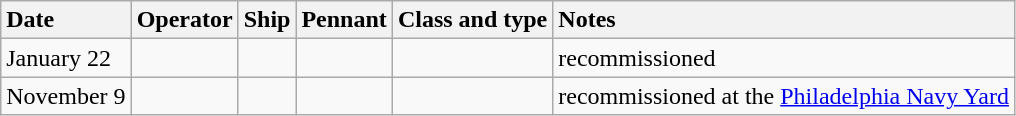<table class="wikitable nowraplinks">
<tr>
<th style="text-align: left">Date</th>
<th style="text-align: left">Operator</th>
<th style="text-align: left">Ship</th>
<th style="text-align: left">Pennant</th>
<th style="text-align: left">Class and type</th>
<th style="text-align: left">Notes</th>
</tr>
<tr ---->
<td>January 22</td>
<td></td>
<td><strong></strong></td>
<td></td>
<td></td>
<td>recommissioned </td>
</tr>
<tr ---->
<td>November 9</td>
<td></td>
<td><strong></strong></td>
<td></td>
<td></td>
<td>recommissioned at the <a href='#'>Philadelphia Navy Yard</a></td>
</tr>
</table>
